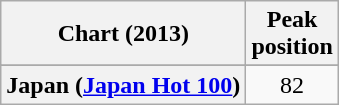<table class="wikitable plainrowheaders sortable" style="text-align: center;">
<tr>
<th scope="col">Chart (2013)</th>
<th scope="col">Peak<br>position</th>
</tr>
<tr>
</tr>
<tr>
</tr>
<tr>
<th scope="row">Japan (<a href='#'>Japan Hot 100</a>)</th>
<td>82</td>
</tr>
</table>
